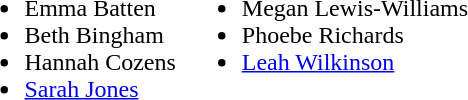<table>
<tr style="vertical-align:top">
<td><br><ul><li>Emma Batten</li><li>Beth Bingham</li><li>Hannah Cozens</li><li><a href='#'>Sarah Jones</a></li></ul></td>
<td><br><ul><li>Megan Lewis-Williams</li><li>Phoebe Richards</li><li><a href='#'>Leah Wilkinson</a></li></ul></td>
</tr>
</table>
